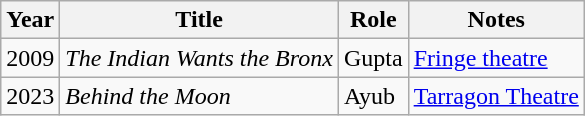<table class="wikitable">
<tr>
<th>Year</th>
<th>Title</th>
<th>Role</th>
<th>Notes</th>
</tr>
<tr>
<td>2009</td>
<td><em>The Indian Wants the Bronx</em></td>
<td>Gupta</td>
<td><a href='#'>Fringe theatre</a></td>
</tr>
<tr>
<td>2023</td>
<td><em>Behind the Moon</em></td>
<td>Ayub</td>
<td><a href='#'>Tarragon Theatre</a></td>
</tr>
</table>
